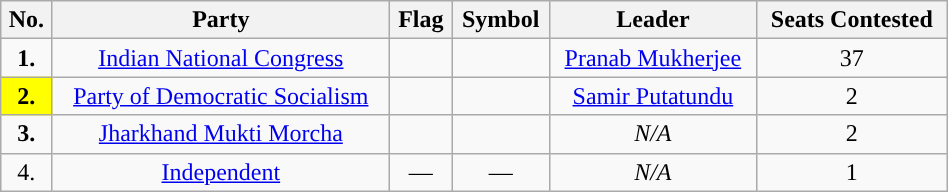<table class="wikitable"  width="50%"style="text-align:center;">
<tr>
<th>No.</th>
<th>Party</th>
<th>Flag</th>
<th>Symbol</th>
<th>Leader</th>
<th>Seats Contested</th>
</tr>
<tr>
<td style="text-align:center; background:"><strong>1.</strong></td>
<td style="text-align:center"><a href='#'>Indian National Congress</a></td>
<td></td>
<td></td>
<td style="text-align:center"><a href='#'>Pranab Mukherjee</a></td>
<td style="text-align:center">37</td>
</tr>
<tr>
<td style="text-align:center; background: yellow;color:black"><strong>2.</strong></td>
<td><a href='#'>Party of Democratic Socialism</a></td>
<td></td>
<td></td>
<td><a href='#'>Samir Putatundu</a></td>
<td>2</td>
</tr>
<tr>
<td style="text-align:center; background:"><strong>3.</strong></td>
<td><a href='#'>Jharkhand Mukti Morcha</a></td>
<td></td>
<td></td>
<td><em>N/A</em></td>
<td>2</td>
</tr>
<tr>
<td>4.</td>
<td><a href='#'>Independent</a></td>
<td>—</td>
<td>—</td>
<td><em>N/A</em></td>
<td>1</td>
</tr>
</table>
